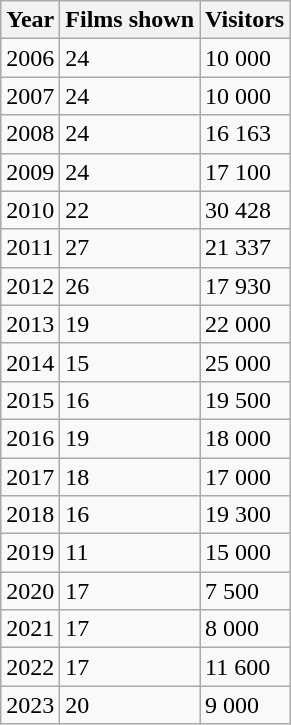<table class="wikitable sortable">
<tr>
<th>Year</th>
<th>Films shown</th>
<th>Visitors</th>
</tr>
<tr>
<td>2006</td>
<td>24</td>
<td>10 000</td>
</tr>
<tr>
<td>2007</td>
<td>24</td>
<td>10 000</td>
</tr>
<tr>
<td>2008</td>
<td>24</td>
<td>16 163</td>
</tr>
<tr>
<td>2009</td>
<td>24</td>
<td>17 100</td>
</tr>
<tr>
<td>2010</td>
<td>22</td>
<td>30 428</td>
</tr>
<tr>
<td>2011</td>
<td>27</td>
<td>21 337</td>
</tr>
<tr>
<td>2012</td>
<td>26</td>
<td>17 930</td>
</tr>
<tr>
<td>2013</td>
<td>19</td>
<td>22 000</td>
</tr>
<tr>
<td>2014</td>
<td>15</td>
<td>25 000</td>
</tr>
<tr>
<td>2015</td>
<td>16</td>
<td>19 500</td>
</tr>
<tr>
<td>2016</td>
<td>19</td>
<td>18 000</td>
</tr>
<tr>
<td>2017</td>
<td>18</td>
<td>17 000</td>
</tr>
<tr>
<td>2018</td>
<td>16</td>
<td>19 300</td>
</tr>
<tr>
<td>2019</td>
<td>11</td>
<td>15 000</td>
</tr>
<tr>
<td>2020</td>
<td>17</td>
<td>7 500</td>
</tr>
<tr>
<td>2021</td>
<td>17</td>
<td>8 000</td>
</tr>
<tr>
<td>2022</td>
<td>17</td>
<td>11 600</td>
</tr>
<tr>
<td>2023</td>
<td>20</td>
<td>9 000</td>
</tr>
</table>
